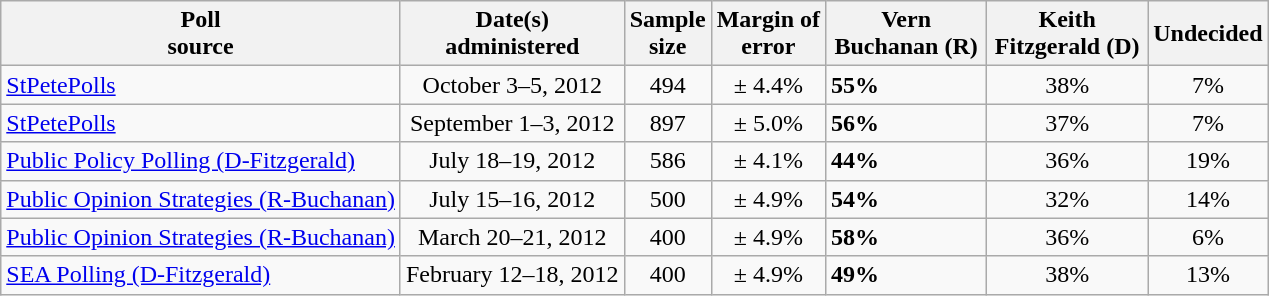<table class="wikitable">
<tr>
<th>Poll<br>source</th>
<th>Date(s)<br>administered</th>
<th>Sample<br>size</th>
<th>Margin of<br>error</th>
<th style="width:100px;">Vern<br>Buchanan (R)</th>
<th style="width:100px;">Keith<br>Fitzgerald (D)</th>
<th>Undecided</th>
</tr>
<tr>
<td><a href='#'>StPetePolls</a></td>
<td align=center>October 3–5, 2012</td>
<td align=center>494</td>
<td align=center>± 4.4%</td>
<td><strong>55%</strong></td>
<td align=center>38%</td>
<td align=center>7%</td>
</tr>
<tr>
<td><a href='#'>StPetePolls</a></td>
<td align=center>September 1–3, 2012</td>
<td align=center>897</td>
<td align=center>± 5.0%</td>
<td><strong>56%</strong></td>
<td align=center>37%</td>
<td align=center>7%</td>
</tr>
<tr>
<td><a href='#'>Public Policy Polling (D-Fitzgerald)</a></td>
<td align=center>July 18–19, 2012</td>
<td align=center>586</td>
<td align=center>± 4.1%</td>
<td><strong>44%</strong></td>
<td align=center>36%</td>
<td align=center>19%</td>
</tr>
<tr>
<td><a href='#'>Public Opinion Strategies (R-Buchanan)</a></td>
<td align=center>July 15–16, 2012</td>
<td align=center>500</td>
<td align=center>± 4.9%</td>
<td><strong>54%</strong></td>
<td align=center>32%</td>
<td align=center>14%</td>
</tr>
<tr>
<td><a href='#'>Public Opinion Strategies (R-Buchanan)</a></td>
<td align=center>March 20–21, 2012</td>
<td align=center>400</td>
<td align=center>± 4.9%</td>
<td><strong>58%</strong></td>
<td align=center>36%</td>
<td align=center>6%</td>
</tr>
<tr>
<td><a href='#'>SEA Polling (D-Fitzgerald)</a></td>
<td align=center>February 12–18, 2012</td>
<td align=center>400</td>
<td align=center>± 4.9%</td>
<td><strong>49%</strong></td>
<td align=center>38%</td>
<td align=center>13%</td>
</tr>
</table>
